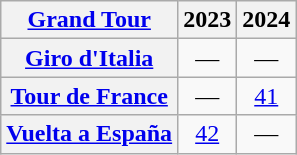<table class="wikitable plainrowheaders">
<tr>
<th scope="col"><a href='#'>Grand Tour</a></th>
<th scope="col">2023</th>
<th scope="col">2024</th>
</tr>
<tr style="text-align:center;">
<th scope="row"> <a href='#'>Giro d'Italia</a></th>
<td>—</td>
<td>—</td>
</tr>
<tr style="text-align:center;">
<th scope="row"> <a href='#'>Tour de France</a></th>
<td>—</td>
<td><a href='#'>41</a></td>
</tr>
<tr style="text-align:center;">
<th scope="row"> <a href='#'>Vuelta a España</a></th>
<td><a href='#'>42</a></td>
<td>—</td>
</tr>
</table>
